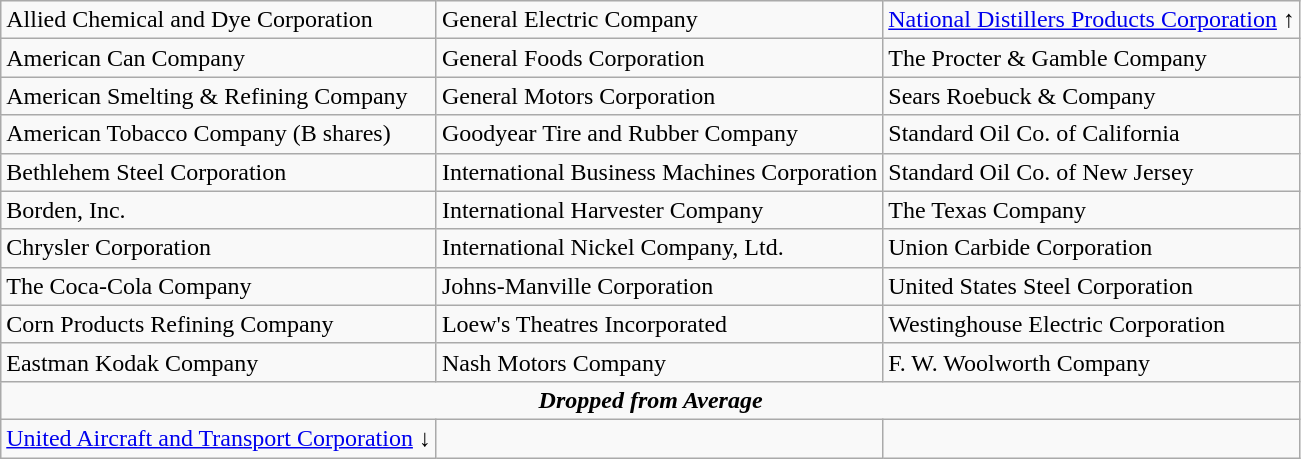<table class="wikitable" border="1">
<tr>
<td>Allied Chemical and Dye Corporation</td>
<td>General Electric Company</td>
<td><a href='#'>National Distillers Products Corporation</a> ↑</td>
</tr>
<tr>
<td>American Can Company</td>
<td>General Foods Corporation</td>
<td>The Procter & Gamble Company</td>
</tr>
<tr>
<td>American Smelting & Refining Company</td>
<td>General Motors Corporation</td>
<td>Sears Roebuck & Company</td>
</tr>
<tr>
<td>American Tobacco Company (B shares)</td>
<td>Goodyear Tire and Rubber Company</td>
<td>Standard Oil Co. of California</td>
</tr>
<tr>
<td>Bethlehem Steel Corporation</td>
<td>International Business Machines Corporation</td>
<td>Standard Oil Co. of New Jersey</td>
</tr>
<tr>
<td>Borden, Inc.</td>
<td>International Harvester Company</td>
<td>The Texas Company</td>
</tr>
<tr>
<td>Chrysler Corporation</td>
<td>International Nickel Company, Ltd.</td>
<td>Union Carbide Corporation</td>
</tr>
<tr>
<td>The Coca-Cola Company</td>
<td>Johns-Manville Corporation</td>
<td>United States Steel Corporation</td>
</tr>
<tr>
<td>Corn Products Refining Company</td>
<td>Loew's Theatres Incorporated</td>
<td>Westinghouse Electric Corporation</td>
</tr>
<tr>
<td>Eastman Kodak Company</td>
<td>Nash Motors Company</td>
<td>F. W. Woolworth Company</td>
</tr>
<tr>
<td colspan="3" align="center"><strong><em>Dropped from Average</em></strong></td>
</tr>
<tr>
<td><a href='#'>United Aircraft and Transport Corporation</a> ↓</td>
<td></td>
<td></td>
</tr>
</table>
